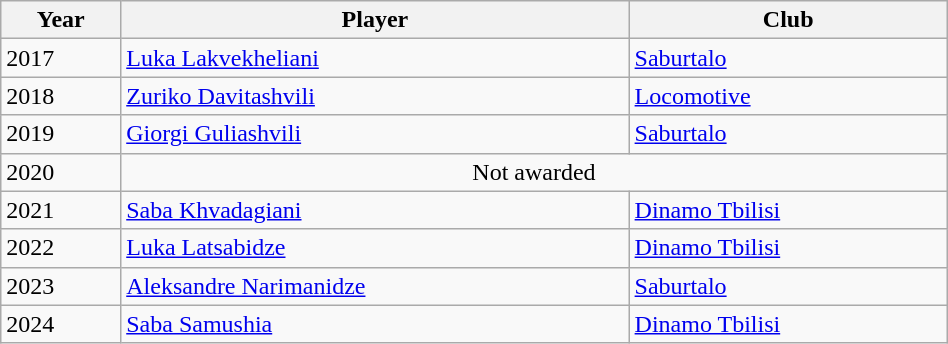<table class="wikitable" width=50%>
<tr>
<th>Year</th>
<th>Player</th>
<th>Club</th>
</tr>
<tr>
<td>2017</td>
<td><a href='#'>Luka Lakvekheliani</a></td>
<td><a href='#'>Saburtalo</a></td>
</tr>
<tr>
<td>2018</td>
<td><a href='#'>Zuriko Davitashvili</a></td>
<td><a href='#'>Locomotive</a></td>
</tr>
<tr>
<td>2019</td>
<td><a href='#'>Giorgi Guliashvili</a></td>
<td><a href='#'>Saburtalo</a></td>
</tr>
<tr>
<td>2020</td>
<td colspan="2" align=center>Not awarded</td>
</tr>
<tr>
<td>2021</td>
<td><a href='#'>Saba Khvadagiani</a></td>
<td><a href='#'>Dinamo Tbilisi</a></td>
</tr>
<tr>
<td>2022</td>
<td><a href='#'>Luka Latsabidze</a></td>
<td><a href='#'>Dinamo Tbilisi</a></td>
</tr>
<tr>
<td>2023</td>
<td><a href='#'>Aleksandre Narimanidze</a></td>
<td><a href='#'>Saburtalo</a></td>
</tr>
<tr>
<td>2024</td>
<td><a href='#'>Saba Samushia</a></td>
<td><a href='#'>Dinamo Tbilisi</a></td>
</tr>
</table>
